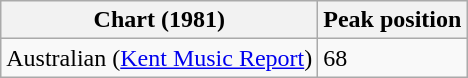<table class="wikitable sortable">
<tr>
<th>Chart (1981)</th>
<th>Peak position</th>
</tr>
<tr>
<td>Australian (<a href='#'>Kent Music Report</a>)</td>
<td>68</td>
</tr>
</table>
